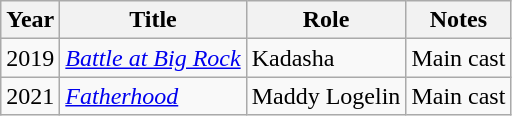<table class="wikitable sortable">
<tr>
<th>Year</th>
<th>Title</th>
<th>Role</th>
<th class="unsortable">Notes</th>
</tr>
<tr>
<td>2019</td>
<td><em><a href='#'>Battle at Big Rock</a></em></td>
<td>Kadasha</td>
<td>Main cast</td>
</tr>
<tr>
<td>2021</td>
<td><a href='#'><em>Fatherhood</em></a></td>
<td>Maddy Logelin</td>
<td>Main cast</td>
</tr>
</table>
